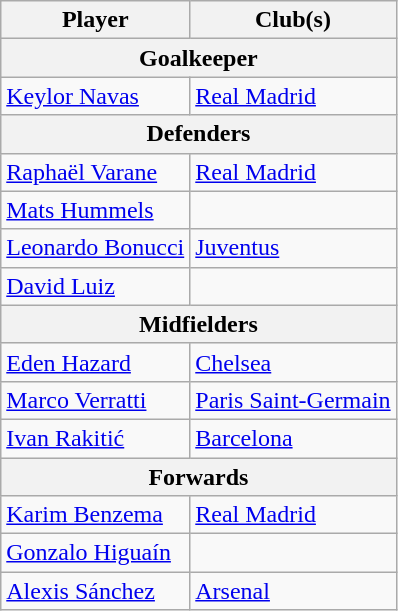<table class="wikitable mw-collapsible mw-collapsed">
<tr>
<th>Player</th>
<th>Club(s)</th>
</tr>
<tr>
<th colspan="2">Goalkeeper</th>
</tr>
<tr>
<td> <a href='#'>Keylor Navas</a></td>
<td> <a href='#'>Real Madrid</a></td>
</tr>
<tr>
<th colspan="2">Defenders</th>
</tr>
<tr>
<td> <a href='#'>Raphaël Varane</a></td>
<td> <a href='#'>Real Madrid</a></td>
</tr>
<tr>
<td> <a href='#'>Mats Hummels</a></td>
<td></td>
</tr>
<tr>
<td> <a href='#'>Leonardo Bonucci</a></td>
<td> <a href='#'>Juventus</a></td>
</tr>
<tr>
<td> <a href='#'>David Luiz</a></td>
<td></td>
</tr>
<tr>
<th colspan="2">Midfielders</th>
</tr>
<tr>
<td> <a href='#'>Eden Hazard</a></td>
<td> <a href='#'>Chelsea</a></td>
</tr>
<tr>
<td> <a href='#'>Marco Verratti</a></td>
<td> <a href='#'>Paris Saint-Germain</a></td>
</tr>
<tr>
<td> <a href='#'>Ivan Rakitić</a></td>
<td> <a href='#'>Barcelona</a></td>
</tr>
<tr>
<th colspan="2">Forwards</th>
</tr>
<tr>
<td> <a href='#'>Karim Benzema</a></td>
<td> <a href='#'>Real Madrid</a></td>
</tr>
<tr>
<td> <a href='#'>Gonzalo Higuaín</a></td>
<td></td>
</tr>
<tr>
<td> <a href='#'>Alexis Sánchez</a></td>
<td> <a href='#'>Arsenal</a></td>
</tr>
</table>
